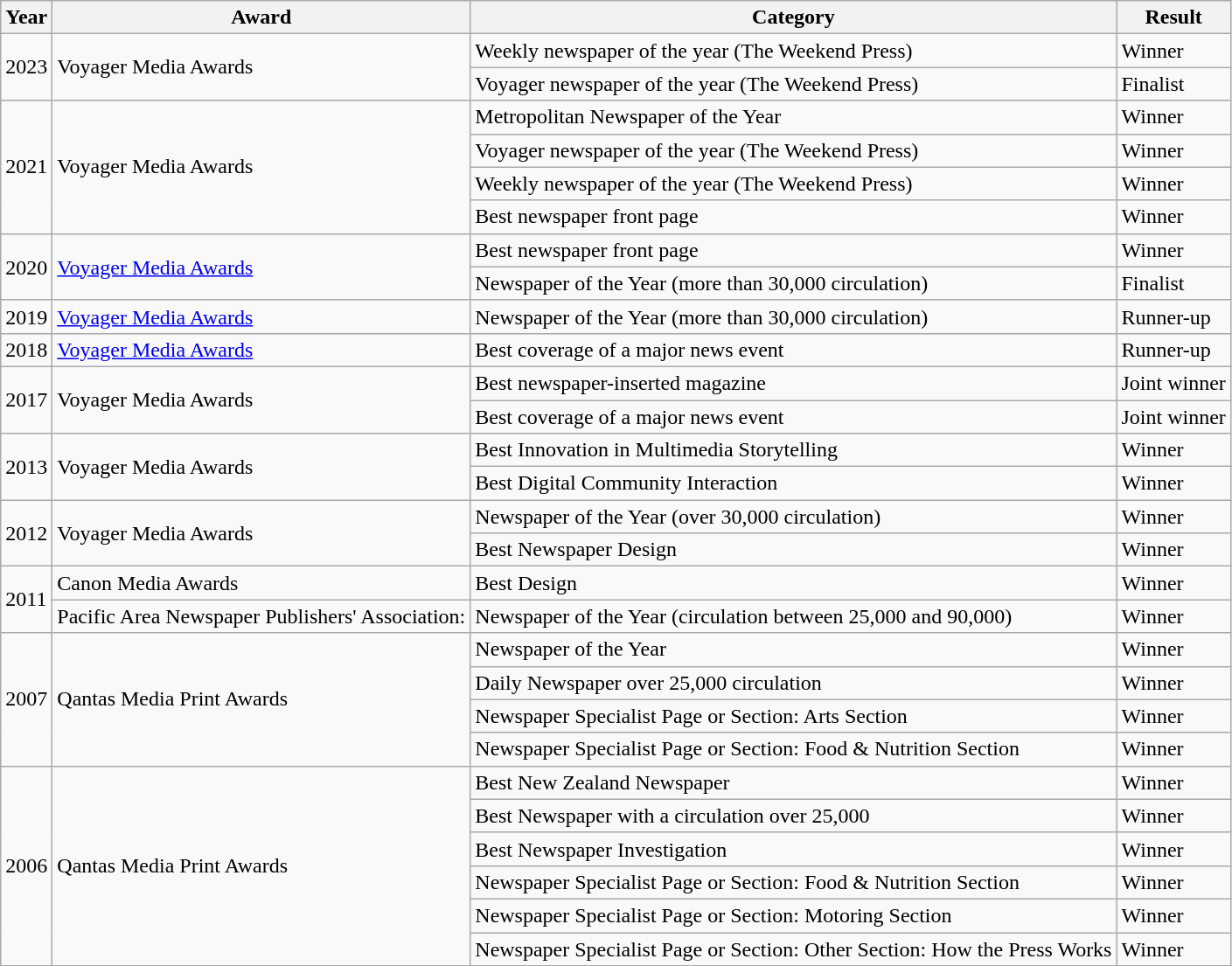<table class="wikitable">
<tr>
<th>Year</th>
<th>Award</th>
<th>Category</th>
<th>Result</th>
</tr>
<tr>
<td rowspan="2">2023</td>
<td rowspan="2">Voyager Media Awards</td>
<td>Weekly newspaper of the year (The Weekend Press)</td>
<td>Winner</td>
</tr>
<tr>
<td>Voyager newspaper of the year (The Weekend Press)</td>
<td>Finalist</td>
</tr>
<tr>
<td rowspan="4">2021</td>
<td rowspan="4">Voyager Media Awards</td>
<td>Metropolitan Newspaper of the Year</td>
<td>Winner</td>
</tr>
<tr>
<td>Voyager newspaper of the year (The Weekend Press)</td>
<td>Winner</td>
</tr>
<tr>
<td>Weekly newspaper of the year (The Weekend Press)</td>
<td>Winner</td>
</tr>
<tr>
<td>Best newspaper front page</td>
<td>Winner</td>
</tr>
<tr>
<td rowspan="2">2020</td>
<td rowspan="2"><a href='#'>Voyager Media Awards</a></td>
<td>Best newspaper front page</td>
<td>Winner</td>
</tr>
<tr>
<td>Newspaper of the Year (more than 30,000 circulation)</td>
<td>Finalist</td>
</tr>
<tr>
<td>2019</td>
<td><a href='#'>Voyager Media Awards</a></td>
<td>Newspaper of the Year (more than 30,000 circulation)</td>
<td>Runner-up</td>
</tr>
<tr>
<td>2018</td>
<td><a href='#'>Voyager Media Awards</a></td>
<td>Best coverage of a major news event</td>
<td>Runner-up</td>
</tr>
<tr>
<td rowspan="2">2017</td>
<td rowspan="2">Voyager Media Awards</td>
<td>Best newspaper-inserted magazine</td>
<td>Joint winner</td>
</tr>
<tr>
<td>Best coverage of a major news event</td>
<td>Joint winner</td>
</tr>
<tr>
<td rowspan="2">2013</td>
<td rowspan="2">Voyager Media Awards</td>
<td>Best Innovation in Multimedia Storytelling</td>
<td>Winner</td>
</tr>
<tr>
<td>Best Digital Community Interaction</td>
<td>Winner</td>
</tr>
<tr>
<td rowspan="2">2012</td>
<td rowspan="2">Voyager Media Awards</td>
<td>Newspaper of the Year (over 30,000 circulation)</td>
<td>Winner</td>
</tr>
<tr>
<td>Best Newspaper Design</td>
<td>Winner</td>
</tr>
<tr>
<td rowspan="2">2011</td>
<td>Canon Media Awards</td>
<td>Best Design</td>
<td>Winner</td>
</tr>
<tr>
<td>Pacific Area Newspaper Publishers' Association:</td>
<td>Newspaper of the Year (circulation between 25,000 and 90,000)</td>
<td>Winner</td>
</tr>
<tr>
<td rowspan="4">2007</td>
<td rowspan="4">Qantas Media Print Awards</td>
<td>Newspaper of the Year</td>
<td>Winner</td>
</tr>
<tr>
<td>Daily Newspaper over 25,000 circulation</td>
<td>Winner</td>
</tr>
<tr>
<td>Newspaper Specialist Page or Section: Arts Section</td>
<td>Winner</td>
</tr>
<tr>
<td>Newspaper Specialist Page or Section: Food & Nutrition Section</td>
<td>Winner</td>
</tr>
<tr>
<td rowspan="6">2006</td>
<td rowspan="6">Qantas Media Print Awards</td>
<td>Best New Zealand Newspaper</td>
<td>Winner</td>
</tr>
<tr>
<td>Best Newspaper with a circulation over 25,000</td>
<td>Winner</td>
</tr>
<tr>
<td>Best Newspaper Investigation</td>
<td>Winner</td>
</tr>
<tr>
<td>Newspaper Specialist Page or Section: Food & Nutrition Section</td>
<td>Winner</td>
</tr>
<tr>
<td>Newspaper Specialist Page or Section: Motoring Section</td>
<td>Winner</td>
</tr>
<tr>
<td>Newspaper Specialist Page or Section: Other Section: How the Press Works</td>
<td>Winner</td>
</tr>
</table>
